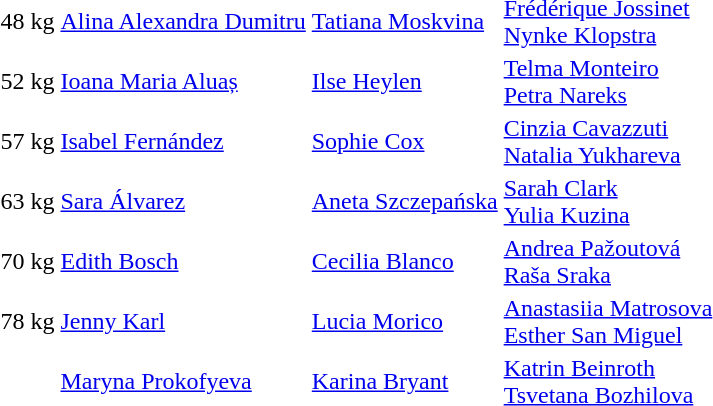<table>
<tr>
<td>48 kg</td>
<td> <a href='#'>Alina Alexandra Dumitru</a></td>
<td> <a href='#'>Tatiana Moskvina</a></td>
<td> <a href='#'>Frédérique Jossinet</a> <br>  <a href='#'>Nynke Klopstra</a></td>
</tr>
<tr>
<td>52 kg</td>
<td> <a href='#'>Ioana Maria Aluaș</a></td>
<td> <a href='#'>Ilse Heylen</a></td>
<td> <a href='#'>Telma Monteiro</a> <br>  <a href='#'>Petra Nareks</a></td>
</tr>
<tr>
<td>57 kg</td>
<td> <a href='#'>Isabel Fernández</a></td>
<td> <a href='#'>Sophie Cox</a></td>
<td> <a href='#'>Cinzia Cavazzuti</a> <br>  <a href='#'>Natalia Yukhareva</a></td>
</tr>
<tr>
<td>63 kg</td>
<td> <a href='#'>Sara Álvarez</a></td>
<td> <a href='#'>Aneta Szczepańska</a></td>
<td> <a href='#'>Sarah Clark</a> <br>  <a href='#'>Yulia Kuzina</a></td>
</tr>
<tr>
<td>70 kg</td>
<td> <a href='#'>Edith Bosch</a></td>
<td> <a href='#'>Cecilia Blanco</a></td>
<td> <a href='#'>Andrea Pažoutová</a> <br>  <a href='#'>Raša Sraka</a></td>
</tr>
<tr>
<td>78 kg</td>
<td> <a href='#'>Jenny Karl</a></td>
<td> <a href='#'>Lucia Morico</a></td>
<td> <a href='#'>Anastasiia Matrosova</a> <br>  <a href='#'>Esther San Miguel</a></td>
</tr>
<tr>
<td></td>
<td> <a href='#'>Maryna Prokofyeva</a></td>
<td> <a href='#'>Karina Bryant</a></td>
<td> <a href='#'>Katrin Beinroth</a> <br>  <a href='#'>Tsvetana Bozhilova</a></td>
</tr>
</table>
